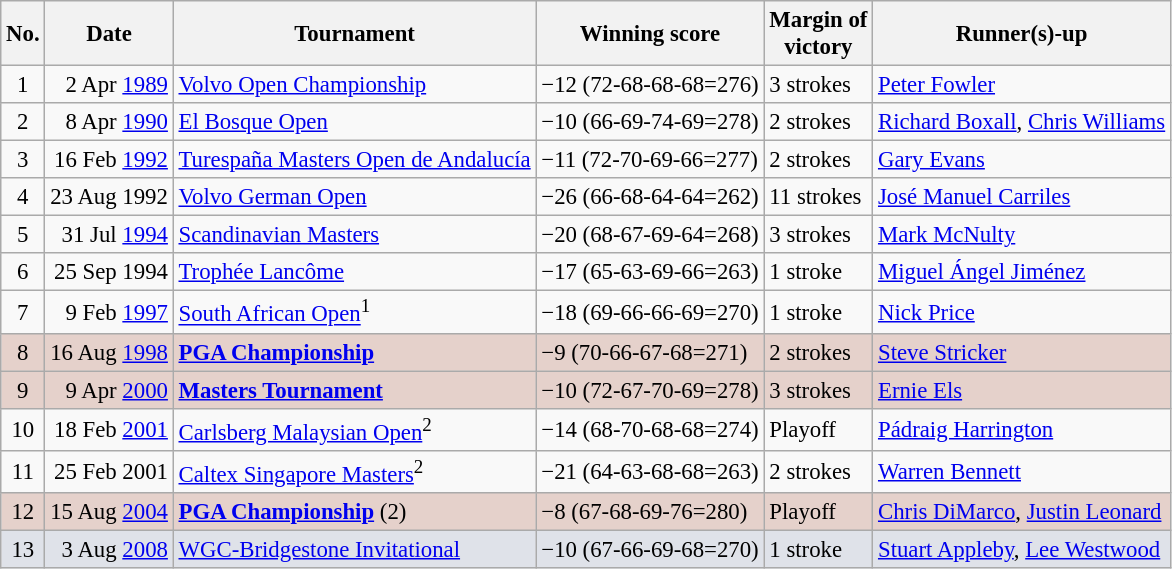<table class="wikitable" style="font-size:95%;">
<tr>
<th>No.</th>
<th>Date</th>
<th>Tournament</th>
<th>Winning score</th>
<th>Margin of<br>victory</th>
<th>Runner(s)-up</th>
</tr>
<tr>
<td align=center>1</td>
<td align=right>2 Apr <a href='#'>1989</a></td>
<td><a href='#'>Volvo Open Championship</a></td>
<td>−12 (72-68-68-68=276)</td>
<td>3 strokes</td>
<td> <a href='#'>Peter Fowler</a></td>
</tr>
<tr>
<td align=center>2</td>
<td align=right>8 Apr <a href='#'>1990</a></td>
<td><a href='#'>El Bosque Open</a></td>
<td>−10 (66-69-74-69=278)</td>
<td>2 strokes</td>
<td> <a href='#'>Richard Boxall</a>,  <a href='#'>Chris Williams</a></td>
</tr>
<tr>
<td align=center>3</td>
<td align=right>16 Feb <a href='#'>1992</a></td>
<td><a href='#'>Turespaña Masters Open de Andalucía</a></td>
<td>−11 (72-70-69-66=277)</td>
<td>2 strokes</td>
<td> <a href='#'>Gary Evans</a></td>
</tr>
<tr>
<td align=center>4</td>
<td align=right>23 Aug 1992</td>
<td><a href='#'>Volvo German Open</a></td>
<td>−26 (66-68-64-64=262)</td>
<td>11 strokes</td>
<td> <a href='#'>José Manuel Carriles</a></td>
</tr>
<tr>
<td align=center>5</td>
<td align=right>31 Jul <a href='#'>1994</a></td>
<td><a href='#'>Scandinavian Masters</a></td>
<td>−20 (68-67-69-64=268)</td>
<td>3 strokes</td>
<td> <a href='#'>Mark McNulty</a></td>
</tr>
<tr>
<td align=center>6</td>
<td align=right>25 Sep 1994</td>
<td><a href='#'>Trophée Lancôme</a></td>
<td>−17 (65-63-69-66=263)</td>
<td>1 stroke</td>
<td> <a href='#'>Miguel Ángel Jiménez</a></td>
</tr>
<tr>
<td align=center>7</td>
<td align=right>9 Feb <a href='#'>1997</a></td>
<td><a href='#'>South African Open</a><sup>1</sup></td>
<td>−18 (69-66-66-69=270)</td>
<td>1 stroke</td>
<td> <a href='#'>Nick Price</a></td>
</tr>
<tr style="background:#e5d1cb;">
<td align=center>8</td>
<td align=right>16 Aug <a href='#'>1998</a></td>
<td><strong><a href='#'>PGA Championship</a></strong></td>
<td>−9 (70-66-67-68=271)</td>
<td>2 strokes</td>
<td> <a href='#'>Steve Stricker</a></td>
</tr>
<tr style="background:#e5d1cb;">
<td align=center>9</td>
<td align=right>9 Apr <a href='#'>2000</a></td>
<td><strong><a href='#'>Masters Tournament</a></strong></td>
<td>−10 (72-67-70-69=278)</td>
<td>3 strokes</td>
<td> <a href='#'>Ernie Els</a></td>
</tr>
<tr>
<td align=center>10</td>
<td align=right>18 Feb <a href='#'>2001</a></td>
<td><a href='#'>Carlsberg Malaysian Open</a><sup>2</sup></td>
<td>−14 (68-70-68-68=274)</td>
<td>Playoff</td>
<td> <a href='#'>Pádraig Harrington</a></td>
</tr>
<tr>
<td align=center>11</td>
<td align=right>25 Feb 2001</td>
<td><a href='#'>Caltex Singapore Masters</a><sup>2</sup></td>
<td>−21 (64-63-68-68=263)</td>
<td>2 strokes</td>
<td> <a href='#'>Warren Bennett</a></td>
</tr>
<tr style="background:#e5d1cb;">
<td align=center>12</td>
<td align=right>15 Aug <a href='#'>2004</a></td>
<td><strong><a href='#'>PGA Championship</a></strong> (2)</td>
<td>−8 (67-68-69-76=280)</td>
<td>Playoff</td>
<td> <a href='#'>Chris DiMarco</a>,  <a href='#'>Justin Leonard</a></td>
</tr>
<tr style="background:#dfe2e9;">
<td align=center>13</td>
<td align=right>3 Aug <a href='#'>2008</a></td>
<td><a href='#'>WGC-Bridgestone Invitational</a></td>
<td>−10 (67-66-69-68=270)</td>
<td>1 stroke</td>
<td> <a href='#'>Stuart Appleby</a>,  <a href='#'>Lee Westwood</a></td>
</tr>
</table>
